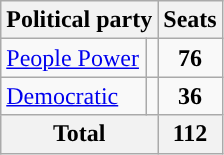<table class="wikitable">
<tr>
<th colspan="2">Political party</th>
<th>Seats</th>
</tr>
<tr>
<td><a href='#'>People Power</a></td>
<td style="background:"></td>
<td style="text-align: center;"><strong>76</strong></td>
</tr>
<tr>
<td><a href='#'>Democratic</a></td>
<td style="background:"></td>
<td style="text-align: center;"><strong>36</strong></td>
</tr>
<tr>
<th colspan="2">Total</th>
<th>112</th>
</tr>
</table>
